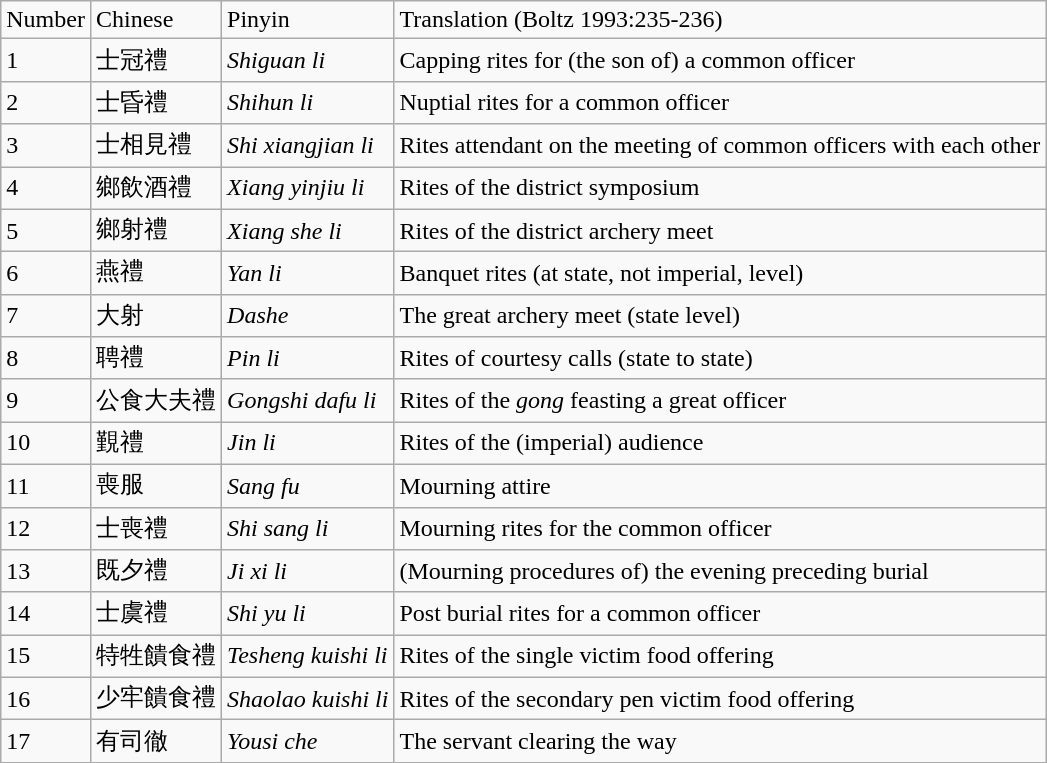<table class="wikitable">
<tr>
<td>Number</td>
<td>Chinese</td>
<td>Pinyin</td>
<td>Translation (Boltz 1993:235-236)</td>
</tr>
<tr>
<td>1</td>
<td>士冠禮</td>
<td><em>Shiguan li</em></td>
<td>Capping rites for (the son of) a common officer</td>
</tr>
<tr>
<td>2</td>
<td>士昏禮</td>
<td><em>Shihun li</em></td>
<td>Nuptial rites for a common officer</td>
</tr>
<tr>
<td>3</td>
<td>士相見禮</td>
<td><em>Shi xiangjian li</em></td>
<td>Rites attendant on the meeting of common officers with each other</td>
</tr>
<tr>
<td>4</td>
<td>鄉飲酒禮</td>
<td><em>Xiang yinjiu li</em></td>
<td>Rites of the district symposium</td>
</tr>
<tr>
<td>5</td>
<td>鄉射禮</td>
<td><em>Xiang she li</em></td>
<td>Rites of the district archery meet</td>
</tr>
<tr>
<td>6</td>
<td>燕禮</td>
<td><em>Yan li</em></td>
<td>Banquet rites (at state, not imperial, level)</td>
</tr>
<tr>
<td>7</td>
<td>大射</td>
<td><em>Dashe</em></td>
<td>The great archery meet (state level)</td>
</tr>
<tr>
<td>8</td>
<td>聘禮</td>
<td><em>Pin li</em></td>
<td>Rites of courtesy calls (state to state)</td>
</tr>
<tr>
<td>9</td>
<td>公食大夫禮</td>
<td><em>Gongshi dafu li</em></td>
<td>Rites of the <em>gong</em> feasting a great officer</td>
</tr>
<tr>
<td>10</td>
<td>覲禮</td>
<td><em>Jin li</em></td>
<td>Rites of the (imperial) audience</td>
</tr>
<tr>
<td>11</td>
<td>喪服</td>
<td><em>Sang fu</em></td>
<td>Mourning attire</td>
</tr>
<tr>
<td>12</td>
<td>士喪禮</td>
<td><em>Shi sang li</em></td>
<td>Mourning rites for the common officer</td>
</tr>
<tr>
<td>13</td>
<td>既夕禮</td>
<td><em>Ji xi li</em></td>
<td>(Mourning procedures of) the evening preceding burial</td>
</tr>
<tr>
<td>14</td>
<td>士虞禮</td>
<td><em>Shi yu li</em></td>
<td>Post burial rites for a common officer</td>
</tr>
<tr>
<td>15</td>
<td>特牲饋食禮</td>
<td><em>Tesheng kuishi li</em></td>
<td>Rites of the single victim food offering</td>
</tr>
<tr>
<td>16</td>
<td>少牢饋食禮</td>
<td><em>Shaolao kuishi li</em></td>
<td>Rites of the secondary pen victim food offering</td>
</tr>
<tr>
<td>17</td>
<td>有司徹</td>
<td><em>Yousi che</em></td>
<td>The servant clearing the way</td>
</tr>
</table>
